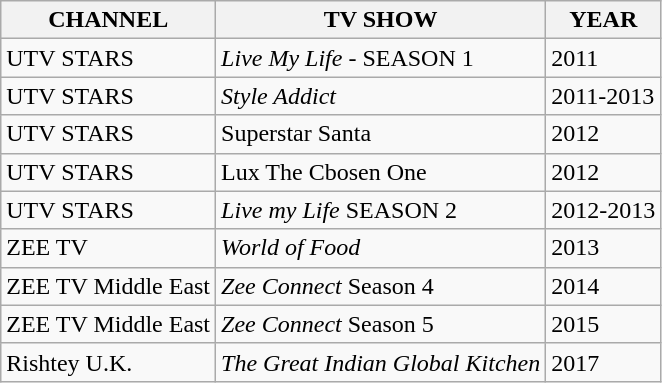<table class="wikitable">
<tr>
<th>CHANNEL</th>
<th>TV SHOW</th>
<th>YEAR</th>
</tr>
<tr>
<td>UTV STARS</td>
<td><em>Live My Life</em> - SEASON 1</td>
<td>2011</td>
</tr>
<tr>
<td>UTV STARS</td>
<td><em>Style Addict</em></td>
<td>2011-2013</td>
</tr>
<tr>
<td>UTV STARS</td>
<td>Superstar Santa</td>
<td>2012</td>
</tr>
<tr>
<td>UTV STARS</td>
<td>Lux The Cbosen One</td>
<td>2012</td>
</tr>
<tr>
<td>UTV STARS</td>
<td><em>Live my Life</em> SEASON 2</td>
<td>2012-2013</td>
</tr>
<tr>
<td>ZEE TV</td>
<td><em>World of Food</em></td>
<td>2013</td>
</tr>
<tr>
<td>ZEE TV Middle East</td>
<td><em>Zee Connect</em> Season 4</td>
<td>2014</td>
</tr>
<tr>
<td>ZEE TV Middle East</td>
<td><em>Zee Connect</em> Season 5</td>
<td>2015</td>
</tr>
<tr>
<td>Rishtey U.K.</td>
<td><em>The Great Indian Global Kitchen</em></td>
<td>2017</td>
</tr>
</table>
